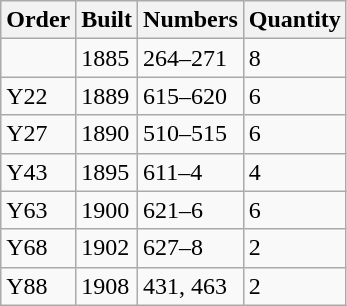<table class="wikitable sortable">
<tr>
<th>Order</th>
<th>Built</th>
<th>Numbers</th>
<th>Quantity</th>
</tr>
<tr>
<td></td>
<td>1885</td>
<td>264–271</td>
<td>8</td>
</tr>
<tr>
<td>Y22</td>
<td>1889</td>
<td>615–620</td>
<td>6</td>
</tr>
<tr>
<td>Y27</td>
<td>1890</td>
<td>510–515</td>
<td>6</td>
</tr>
<tr>
<td>Y43</td>
<td>1895</td>
<td>611–4</td>
<td>4</td>
</tr>
<tr>
<td>Y63</td>
<td>1900</td>
<td>621–6</td>
<td>6</td>
</tr>
<tr>
<td>Y68</td>
<td>1902</td>
<td>627–8</td>
<td>2</td>
</tr>
<tr>
<td>Y88</td>
<td>1908</td>
<td>431, 463</td>
<td>2</td>
</tr>
</table>
